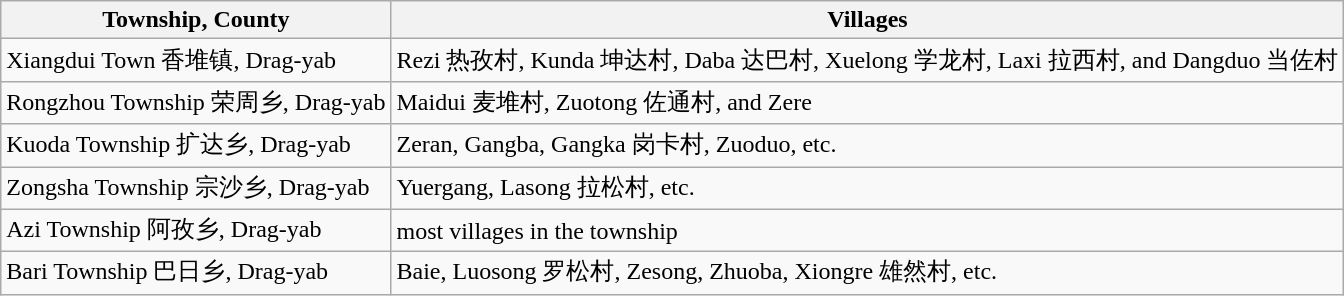<table class="wikitable sortable">
<tr>
<th>Township, County</th>
<th>Villages</th>
</tr>
<tr>
<td>Xiangdui Town 香堆镇, Drag-yab</td>
<td>Rezi 热孜村, Kunda 坤达村, Daba 达巴村, Xuelong 学龙村, Laxi 拉西村, and Dangduo 当佐村</td>
</tr>
<tr>
<td>Rongzhou Township 荣周乡, Drag-yab</td>
<td>Maidui 麦堆村, Zuotong 佐通村, and Zere</td>
</tr>
<tr>
<td>Kuoda Township 扩达乡, Drag-yab</td>
<td>Zeran, Gangba, Gangka 岗卡村, Zuoduo, etc.</td>
</tr>
<tr>
<td>Zongsha Township 宗沙乡, Drag-yab</td>
<td>Yuergang, Lasong 拉松村, etc.</td>
</tr>
<tr>
<td>Azi Township 阿孜乡, Drag-yab</td>
<td>most villages in the township</td>
</tr>
<tr>
<td>Bari Township 巴日乡, Drag-yab</td>
<td>Baie, Luosong 罗松村, Zesong, Zhuoba, Xiongre 雄然村, etc.</td>
</tr>
</table>
